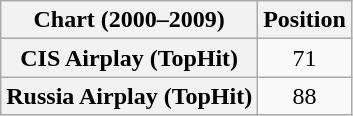<table class="wikitable plainrowheaders" style="text-align:center">
<tr>
<th scope="col">Chart (2000–2009)</th>
<th scope="col">Position</th>
</tr>
<tr>
<th scope="row">CIS Airplay (TopHit)</th>
<td>71</td>
</tr>
<tr>
<th scope="row">Russia Airplay (TopHit)</th>
<td>88</td>
</tr>
</table>
